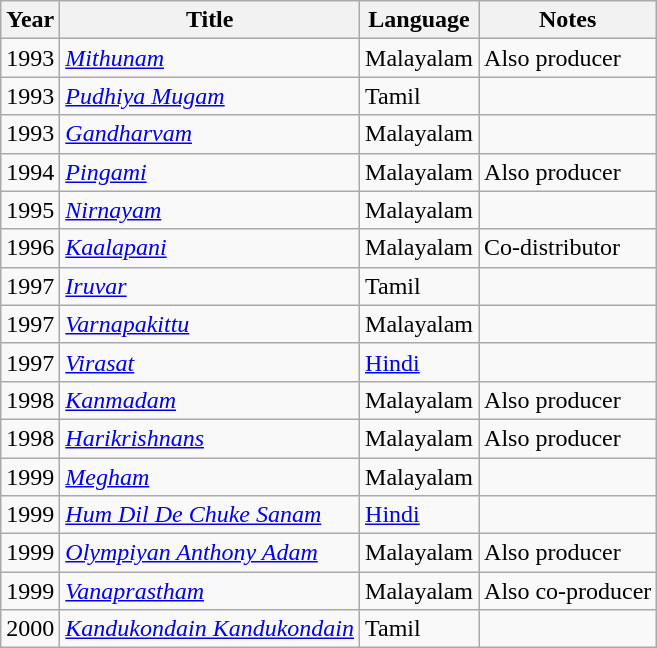<table class="wikitable sortable">
<tr>
<th>Year</th>
<th>Title</th>
<th>Language</th>
<th class="unsortable">Notes</th>
</tr>
<tr>
<td>1993</td>
<td><em><a href='#'>Mithunam</a></em></td>
<td>Malayalam</td>
<td>Also producer</td>
</tr>
<tr>
<td>1993</td>
<td><em><a href='#'>Pudhiya Mugam</a></em></td>
<td>Tamil</td>
<td></td>
</tr>
<tr>
<td>1993</td>
<td><em><a href='#'>Gandharvam</a></em></td>
<td>Malayalam</td>
<td></td>
</tr>
<tr>
<td>1994</td>
<td><em><a href='#'>Pingami</a></em></td>
<td>Malayalam</td>
<td>Also producer</td>
</tr>
<tr>
<td>1995</td>
<td><em><a href='#'>Nirnayam</a></em></td>
<td>Malayalam</td>
<td></td>
</tr>
<tr>
<td>1996</td>
<td><em><a href='#'>Kaalapani</a></em></td>
<td>Malayalam</td>
<td>Co-distributor</td>
</tr>
<tr>
<td>1997</td>
<td><em><a href='#'>Iruvar</a></em></td>
<td>Tamil</td>
<td></td>
</tr>
<tr>
<td>1997</td>
<td><em><a href='#'>Varnapakittu</a></em></td>
<td>Malayalam</td>
<td></td>
</tr>
<tr>
<td>1997</td>
<td><em><a href='#'>Virasat</a></em></td>
<td><a href='#'>Hindi</a></td>
<td></td>
</tr>
<tr>
<td>1998</td>
<td><em><a href='#'>Kanmadam</a></em></td>
<td>Malayalam</td>
<td>Also producer</td>
</tr>
<tr>
<td>1998</td>
<td><em><a href='#'>Harikrishnans</a></em></td>
<td>Malayalam</td>
<td>Also producer</td>
</tr>
<tr>
<td>1999</td>
<td><em><a href='#'>Megham</a></em></td>
<td>Malayalam</td>
<td></td>
</tr>
<tr>
<td>1999</td>
<td><em><a href='#'>Hum Dil De Chuke Sanam</a></em></td>
<td><a href='#'>Hindi</a></td>
<td></td>
</tr>
<tr>
<td>1999</td>
<td><em><a href='#'>Olympiyan Anthony Adam</a></em></td>
<td>Malayalam</td>
<td>Also producer</td>
</tr>
<tr>
<td>1999</td>
<td><em><a href='#'>Vanaprastham</a></em></td>
<td>Malayalam</td>
<td>Also co-producer</td>
</tr>
<tr>
<td>2000</td>
<td><em><a href='#'>Kandukondain Kandukondain</a></em></td>
<td>Tamil</td>
<td></td>
</tr>
</table>
